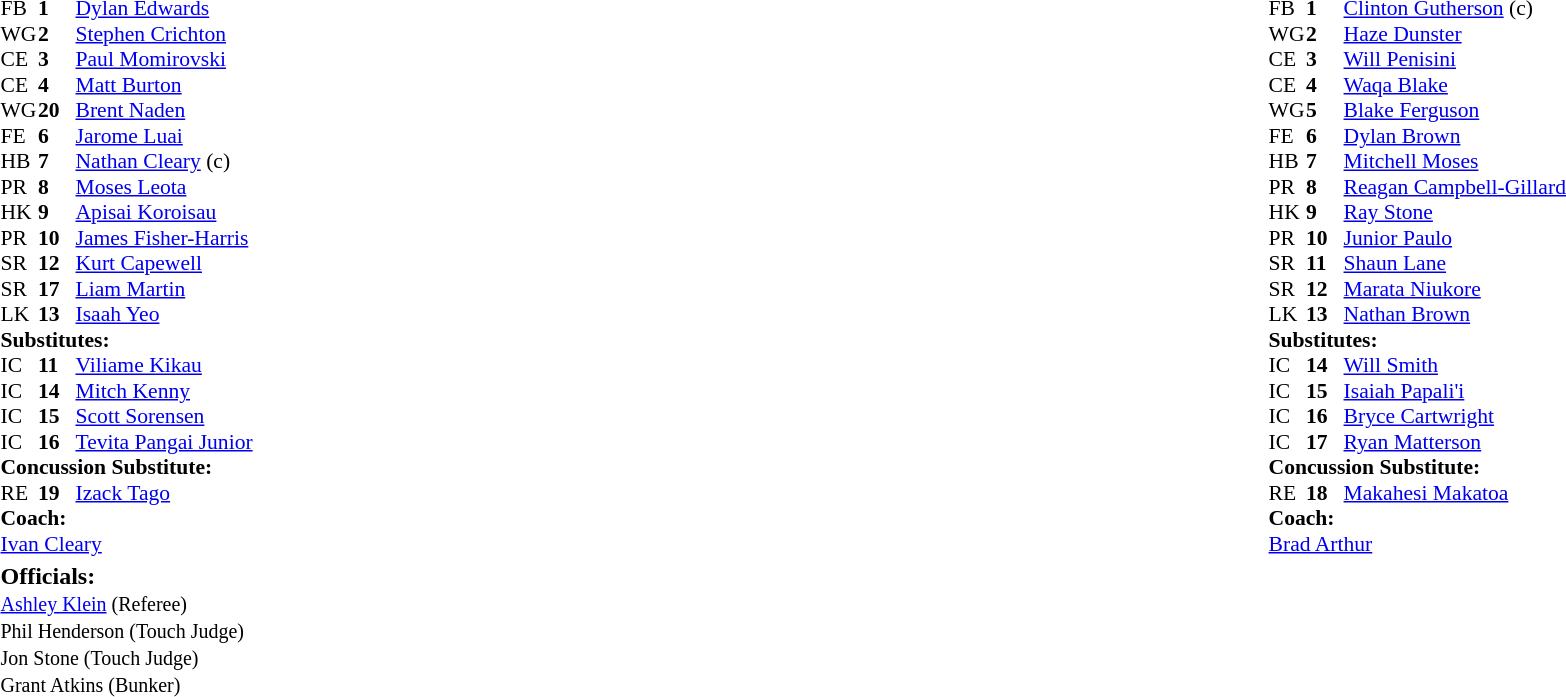<table class="mw-collapsible mw-collapsed" width="100%">
<tr>
<td valign="top" width="50%"><br><table cellspacing="0" cellpadding="0" style="font-size: 90%">
<tr>
<th width="25"></th>
<th width="25"></th>
</tr>
<tr>
<td>FB</td>
<td><strong>1</strong></td>
<td><a href='#'>Dylan Edwards</a></td>
</tr>
<tr>
<td>WG</td>
<td><strong>2</strong></td>
<td><a href='#'>Stephen Crichton</a></td>
</tr>
<tr>
<td>CE</td>
<td><strong>3</strong></td>
<td><a href='#'>Paul Momirovski</a></td>
</tr>
<tr>
<td>CE</td>
<td><strong>4</strong></td>
<td><a href='#'>Matt Burton</a></td>
</tr>
<tr>
<td>WG</td>
<td><strong>20</strong></td>
<td><a href='#'>Brent Naden</a></td>
</tr>
<tr>
<td>FE</td>
<td><strong>6</strong></td>
<td><a href='#'>Jarome Luai</a></td>
</tr>
<tr>
<td>HB</td>
<td><strong>7</strong></td>
<td><a href='#'>Nathan Cleary</a> (c)</td>
</tr>
<tr>
<td>PR</td>
<td><strong>8</strong></td>
<td><a href='#'>Moses Leota</a></td>
</tr>
<tr>
<td>HK</td>
<td><strong>9</strong></td>
<td><a href='#'>Apisai Koroisau</a></td>
</tr>
<tr>
<td>PR</td>
<td><strong>10</strong></td>
<td><a href='#'>James Fisher-Harris</a></td>
</tr>
<tr>
<td>SR</td>
<td><strong>12</strong></td>
<td><a href='#'>Kurt Capewell</a></td>
</tr>
<tr>
<td>SR</td>
<td><strong>17</strong></td>
<td><a href='#'>Liam Martin</a></td>
</tr>
<tr>
<td>LK</td>
<td><strong>13</strong></td>
<td><a href='#'>Isaah Yeo</a></td>
</tr>
<tr>
<td colspan="3"><strong>Substitutes:</strong></td>
</tr>
<tr>
<td>IC</td>
<td><strong>11</strong></td>
<td><a href='#'>Viliame Kikau</a></td>
</tr>
<tr>
<td>IC</td>
<td><strong>14</strong></td>
<td><a href='#'>Mitch Kenny</a></td>
</tr>
<tr>
<td>IC</td>
<td><strong>15</strong></td>
<td><a href='#'>Scott Sorensen</a></td>
</tr>
<tr>
<td>IC</td>
<td><strong>16</strong></td>
<td><a href='#'>Tevita Pangai Junior</a></td>
</tr>
<tr>
<td colspan="3"><strong>Concussion Substitute:</strong></td>
</tr>
<tr>
<td>RE</td>
<td><strong>19</strong></td>
<td><a href='#'>Izack Tago</a></td>
</tr>
<tr>
<td colspan="3"><strong>Coach:</strong></td>
</tr>
<tr>
<td colspan="4"><a href='#'>Ivan Cleary</a></td>
</tr>
</table>
</td>
<td valign="top" width="50%"><br><table cellspacing="0" cellpadding="0" align="center" style="font-size: 90%">
<tr>
<th width="25"></th>
<th width="25"></th>
</tr>
<tr>
<td>FB</td>
<td><strong>1</strong></td>
<td><a href='#'>Clinton Gutherson</a> (c)</td>
</tr>
<tr>
<td>WG</td>
<td><strong>2</strong></td>
<td><a href='#'>Haze Dunster</a></td>
</tr>
<tr>
<td>CE</td>
<td><strong>3</strong></td>
<td><a href='#'>Will Penisini</a></td>
</tr>
<tr>
<td>CE</td>
<td><strong>4</strong></td>
<td><a href='#'>Waqa Blake</a></td>
</tr>
<tr>
<td>WG</td>
<td><strong>5</strong></td>
<td><a href='#'>Blake Ferguson</a></td>
</tr>
<tr>
<td>FE</td>
<td><strong>6</strong></td>
<td><a href='#'>Dylan Brown</a></td>
</tr>
<tr>
<td>HB</td>
<td><strong>7</strong></td>
<td><a href='#'>Mitchell Moses</a></td>
</tr>
<tr>
<td>PR</td>
<td><strong>8</strong></td>
<td><a href='#'>Reagan Campbell-Gillard</a></td>
</tr>
<tr>
<td>HK</td>
<td><strong>9</strong></td>
<td><a href='#'>Ray Stone</a></td>
</tr>
<tr>
<td>PR</td>
<td><strong>10</strong></td>
<td><a href='#'>Junior Paulo</a></td>
</tr>
<tr>
<td>SR</td>
<td><strong>11</strong></td>
<td><a href='#'>Shaun Lane</a></td>
</tr>
<tr>
<td>SR</td>
<td><strong>12</strong></td>
<td><a href='#'>Marata Niukore</a></td>
</tr>
<tr>
<td>LK</td>
<td><strong>13</strong></td>
<td><a href='#'>Nathan Brown</a></td>
</tr>
<tr>
<td colspan="3"><strong>Substitutes:</strong></td>
</tr>
<tr>
<td>IC</td>
<td><strong>14</strong></td>
<td><a href='#'> Will Smith</a></td>
</tr>
<tr>
<td>IC</td>
<td><strong>15</strong></td>
<td><a href='#'>Isaiah Papali'i</a></td>
</tr>
<tr>
<td>IC</td>
<td><strong>16</strong></td>
<td><a href='#'>Bryce Cartwright</a></td>
</tr>
<tr>
<td>IC</td>
<td><strong>17</strong></td>
<td><a href='#'>Ryan Matterson</a></td>
</tr>
<tr>
<td colspan="3"><strong>Concussion Substitute:</strong></td>
</tr>
<tr>
<td>RE</td>
<td><strong>18</strong></td>
<td><a href='#'>Makahesi Makatoa</a></td>
</tr>
<tr>
<td colspan="3"><strong>Coach:</strong></td>
</tr>
<tr>
<td colspan="4"><a href='#'>Brad Arthur</a></td>
</tr>
</table>
</td>
</tr>
<tr>
<td><strong>Officials:</strong><br><small><a href='#'>Ashley Klein</a> (Referee)</small><br><small>Phil Henderson (Touch Judge)</small><br><small>Jon Stone (Touch Judge)</small><br><small>Grant Atkins (Bunker)</small></td>
<td></td>
</tr>
</table>
